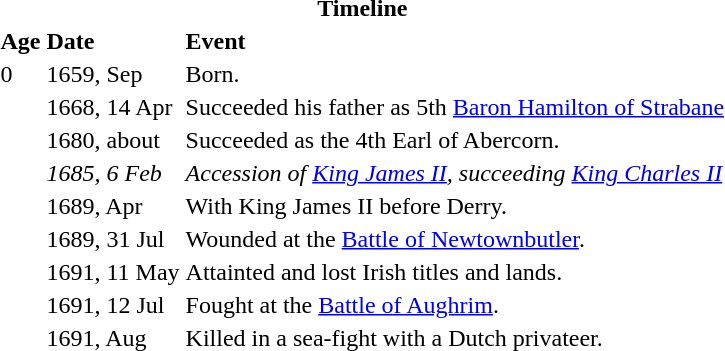<table>
<tr>
<th colspan=3>Timeline</th>
</tr>
<tr>
<th align="left">Age</th>
<th align="left">Date</th>
<th align="left">Event</th>
</tr>
<tr>
<td>0</td>
<td>1659, Sep</td>
<td>Born.</td>
</tr>
<tr>
<td></td>
<td>1668, 14 Apr</td>
<td>Succeeded his father as 5th <a href='#'>Baron Hamilton of Strabane</a></td>
</tr>
<tr>
<td></td>
<td>1680, about</td>
<td>Succeeded as the 4th Earl of Abercorn.</td>
</tr>
<tr>
<td></td>
<td><em>1685, 6 Feb</em></td>
<td><em>Accession of <a href='#'>King James II</a>, succeeding <a href='#'>King Charles II</a></em></td>
</tr>
<tr>
<td></td>
<td>1689, Apr</td>
<td>With King James II before Derry.</td>
</tr>
<tr>
<td></td>
<td>1689, 31 Jul</td>
<td>Wounded at the <a href='#'>Battle of Newtownbutler</a>.</td>
</tr>
<tr>
<td></td>
<td>1691, 11 May</td>
<td>Attainted and lost Irish titles and lands.</td>
</tr>
<tr>
<td></td>
<td>1691, 12 Jul</td>
<td>Fought at the <a href='#'>Battle of Aughrim</a>.</td>
</tr>
<tr>
<td></td>
<td>1691, Aug</td>
<td>Killed in a sea-fight with a Dutch privateer.</td>
</tr>
</table>
